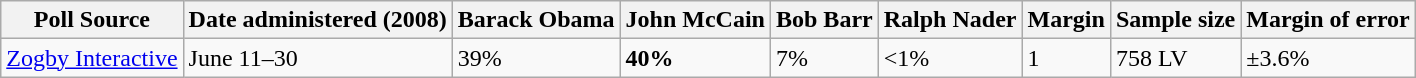<table class="wikitable collapsible">
<tr>
<th>Poll Source</th>
<th>Date administered (2008)</th>
<th>Barack Obama</th>
<th>John McCain</th>
<th>Bob Barr</th>
<th>Ralph Nader</th>
<th>Margin</th>
<th>Sample size</th>
<th>Margin of error</th>
</tr>
<tr>
<td><a href='#'>Zogby Interactive</a></td>
<td>June 11–30</td>
<td>39%</td>
<td><strong>40%</strong></td>
<td>7%</td>
<td><1%</td>
<td>1</td>
<td>758 LV</td>
<td>±3.6%</td>
</tr>
</table>
